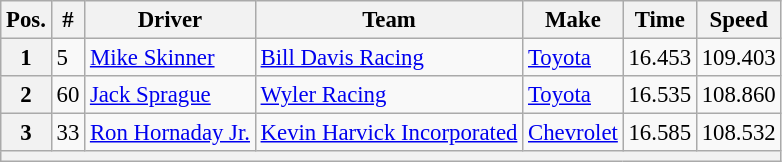<table class="wikitable" style="font-size:95%">
<tr>
<th>Pos.</th>
<th>#</th>
<th>Driver</th>
<th>Team</th>
<th>Make</th>
<th>Time</th>
<th>Speed</th>
</tr>
<tr>
<th>1</th>
<td>5</td>
<td><a href='#'>Mike Skinner</a></td>
<td><a href='#'>Bill Davis Racing</a></td>
<td><a href='#'>Toyota</a></td>
<td>16.453</td>
<td>109.403</td>
</tr>
<tr>
<th>2</th>
<td>60</td>
<td><a href='#'>Jack Sprague</a></td>
<td><a href='#'>Wyler Racing</a></td>
<td><a href='#'>Toyota</a></td>
<td>16.535</td>
<td>108.860</td>
</tr>
<tr>
<th>3</th>
<td>33</td>
<td><a href='#'>Ron Hornaday Jr.</a></td>
<td><a href='#'>Kevin Harvick Incorporated</a></td>
<td><a href='#'>Chevrolet</a></td>
<td>16.585</td>
<td>108.532</td>
</tr>
<tr>
<th colspan="7"></th>
</tr>
</table>
